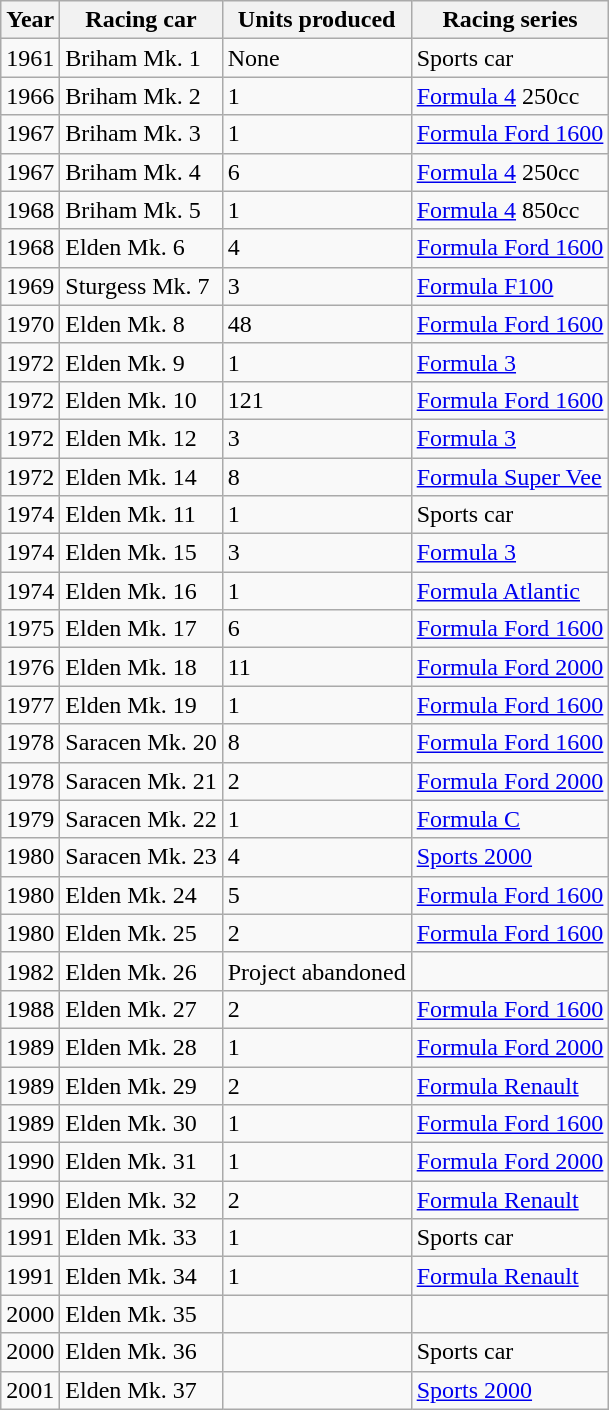<table class="wikitable">
<tr>
<th>Year</th>
<th>Racing car</th>
<th>Units produced</th>
<th>Racing series</th>
</tr>
<tr>
<td>1961</td>
<td>Briham Mk. 1</td>
<td>None</td>
<td>Sports car</td>
</tr>
<tr>
<td>1966</td>
<td>Briham Mk. 2</td>
<td>1</td>
<td><a href='#'>Formula 4</a> 250cc</td>
</tr>
<tr>
<td>1967</td>
<td>Briham Mk. 3</td>
<td>1</td>
<td><a href='#'>Formula Ford 1600</a></td>
</tr>
<tr>
<td>1967</td>
<td>Briham Mk. 4</td>
<td>6</td>
<td><a href='#'>Formula 4</a> 250cc</td>
</tr>
<tr>
<td>1968</td>
<td>Briham Mk. 5</td>
<td>1</td>
<td><a href='#'>Formula 4</a> 850cc</td>
</tr>
<tr>
<td>1968</td>
<td>Elden Mk. 6</td>
<td>4</td>
<td><a href='#'>Formula Ford 1600</a></td>
</tr>
<tr>
<td>1969</td>
<td>Sturgess Mk. 7</td>
<td>3</td>
<td><a href='#'>Formula F100</a></td>
</tr>
<tr>
<td>1970</td>
<td>Elden Mk. 8</td>
<td>48</td>
<td><a href='#'>Formula Ford 1600</a></td>
</tr>
<tr>
<td>1972</td>
<td>Elden Mk. 9</td>
<td>1</td>
<td><a href='#'>Formula 3</a></td>
</tr>
<tr>
<td>1972</td>
<td>Elden Mk. 10</td>
<td>121</td>
<td><a href='#'>Formula Ford 1600</a></td>
</tr>
<tr>
<td>1972</td>
<td>Elden Mk. 12</td>
<td>3</td>
<td><a href='#'>Formula 3</a></td>
</tr>
<tr>
<td>1972</td>
<td>Elden Mk. 14</td>
<td>8</td>
<td><a href='#'>Formula Super Vee</a></td>
</tr>
<tr>
<td>1974</td>
<td>Elden Mk. 11</td>
<td>1</td>
<td>Sports car</td>
</tr>
<tr>
<td>1974</td>
<td>Elden Mk. 15</td>
<td>3</td>
<td><a href='#'>Formula 3</a></td>
</tr>
<tr>
<td>1974</td>
<td>Elden Mk. 16</td>
<td>1</td>
<td><a href='#'>Formula Atlantic</a></td>
</tr>
<tr>
<td>1975</td>
<td>Elden Mk. 17</td>
<td>6</td>
<td><a href='#'>Formula Ford 1600</a></td>
</tr>
<tr>
<td>1976</td>
<td>Elden Mk. 18</td>
<td>11</td>
<td><a href='#'>Formula Ford 2000</a></td>
</tr>
<tr>
<td>1977</td>
<td>Elden Mk. 19</td>
<td>1</td>
<td><a href='#'>Formula Ford 1600</a></td>
</tr>
<tr>
<td>1978</td>
<td>Saracen Mk. 20</td>
<td>8</td>
<td><a href='#'>Formula Ford 1600</a></td>
</tr>
<tr>
<td>1978</td>
<td>Saracen Mk. 21</td>
<td>2</td>
<td><a href='#'>Formula Ford 2000</a></td>
</tr>
<tr>
<td>1979</td>
<td>Saracen Mk. 22</td>
<td>1</td>
<td><a href='#'>Formula C</a></td>
</tr>
<tr>
<td>1980</td>
<td>Saracen Mk. 23</td>
<td>4</td>
<td><a href='#'>Sports 2000</a></td>
</tr>
<tr>
<td>1980</td>
<td>Elden Mk. 24</td>
<td>5</td>
<td><a href='#'>Formula Ford 1600</a></td>
</tr>
<tr>
<td>1980</td>
<td>Elden Mk. 25</td>
<td>2</td>
<td><a href='#'>Formula Ford 1600</a></td>
</tr>
<tr>
<td>1982</td>
<td>Elden Mk. 26</td>
<td>Project abandoned</td>
<td></td>
</tr>
<tr>
<td>1988</td>
<td>Elden Mk. 27</td>
<td>2</td>
<td><a href='#'>Formula Ford 1600</a></td>
</tr>
<tr>
<td>1989</td>
<td>Elden Mk. 28</td>
<td>1</td>
<td><a href='#'>Formula Ford 2000</a></td>
</tr>
<tr>
<td>1989</td>
<td>Elden Mk. 29</td>
<td>2</td>
<td><a href='#'>Formula Renault</a></td>
</tr>
<tr>
<td>1989</td>
<td>Elden Mk. 30</td>
<td>1</td>
<td><a href='#'>Formula Ford 1600</a></td>
</tr>
<tr>
<td>1990</td>
<td>Elden Mk. 31</td>
<td>1</td>
<td><a href='#'>Formula Ford 2000</a></td>
</tr>
<tr>
<td>1990</td>
<td>Elden Mk. 32</td>
<td>2</td>
<td><a href='#'>Formula Renault</a></td>
</tr>
<tr>
<td>1991</td>
<td>Elden Mk. 33</td>
<td>1</td>
<td>Sports car</td>
</tr>
<tr>
<td>1991</td>
<td>Elden Mk. 34</td>
<td>1</td>
<td><a href='#'>Formula Renault</a></td>
</tr>
<tr>
<td>2000</td>
<td>Elden Mk. 35</td>
<td></td>
<td></td>
</tr>
<tr>
<td>2000</td>
<td>Elden Mk. 36</td>
<td></td>
<td>Sports car</td>
</tr>
<tr>
<td>2001</td>
<td>Elden Mk. 37</td>
<td></td>
<td><a href='#'>Sports 2000</a></td>
</tr>
</table>
